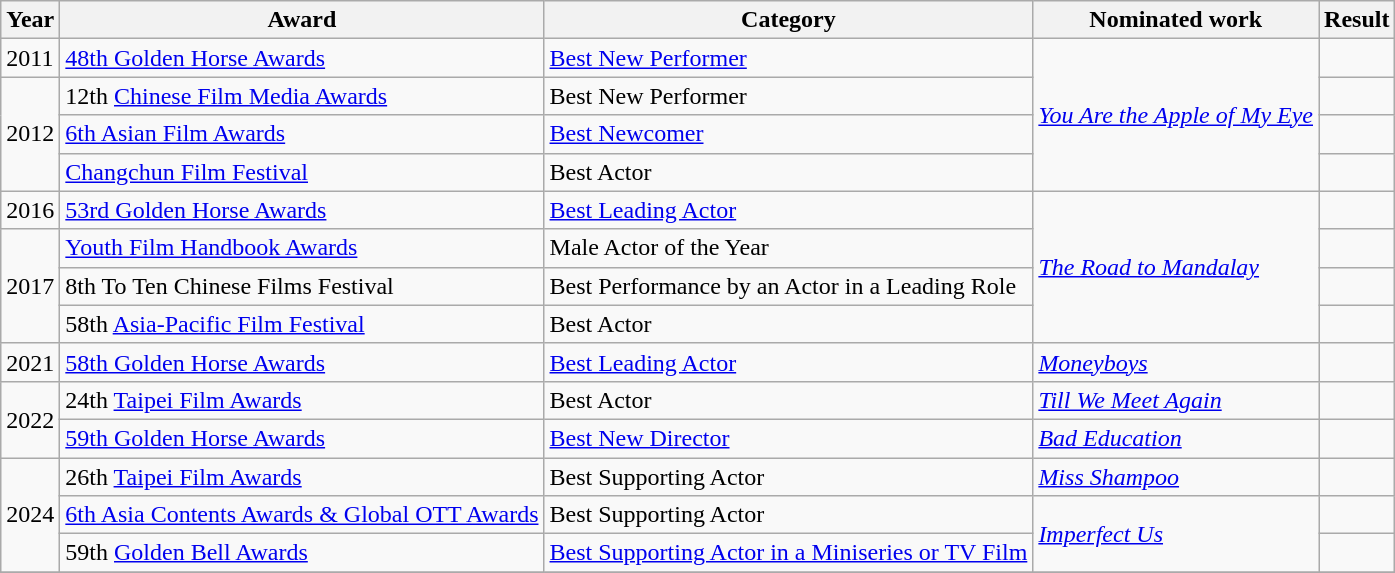<table class="wikitable sortable">
<tr>
<th>Year</th>
<th>Award</th>
<th>Category</th>
<th>Nominated work</th>
<th>Result</th>
</tr>
<tr>
<td>2011</td>
<td><a href='#'>48th Golden Horse Awards</a></td>
<td><a href='#'>Best New Performer</a></td>
<td rowspan=4><em><a href='#'>You Are the Apple of My Eye</a></em></td>
<td></td>
</tr>
<tr>
<td rowspan=3>2012</td>
<td>12th <a href='#'>Chinese Film Media Awards</a></td>
<td>Best New Performer</td>
<td></td>
</tr>
<tr>
<td><a href='#'>6th Asian Film Awards</a></td>
<td><a href='#'>Best Newcomer</a></td>
<td></td>
</tr>
<tr>
<td><a href='#'>Changchun Film Festival</a></td>
<td>Best Actor</td>
<td></td>
</tr>
<tr>
<td>2016</td>
<td><a href='#'>53rd Golden Horse Awards</a></td>
<td><a href='#'>Best Leading Actor</a></td>
<td rowspan=4><em><a href='#'>The Road to Mandalay</a></em></td>
<td></td>
</tr>
<tr>
<td rowspan=3>2017</td>
<td><a href='#'>Youth Film Handbook Awards</a></td>
<td>Male Actor of the Year</td>
<td></td>
</tr>
<tr>
<td>8th To Ten Chinese Films Festival</td>
<td>Best Performance by an Actor in a Leading Role</td>
<td></td>
</tr>
<tr>
<td>58th <a href='#'>Asia-Pacific Film Festival</a></td>
<td>Best Actor</td>
<td></td>
</tr>
<tr>
<td>2021</td>
<td><a href='#'>58th Golden Horse Awards</a></td>
<td><a href='#'>Best Leading Actor</a></td>
<td><em><a href='#'>Moneyboys</a></em></td>
<td></td>
</tr>
<tr>
<td rowspan=2>2022</td>
<td>24th <a href='#'>Taipei Film Awards</a></td>
<td>Best Actor</td>
<td><em><a href='#'>Till We Meet Again</a></em></td>
<td></td>
</tr>
<tr>
<td><a href='#'>59th Golden Horse Awards </a></td>
<td><a href='#'>Best New Director</a></td>
<td><em><a href='#'>Bad Education</a></em></td>
<td></td>
</tr>
<tr>
<td rowspan=3>2024</td>
<td>26th <a href='#'>Taipei Film Awards</a></td>
<td>Best Supporting Actor</td>
<td><em><a href='#'>Miss Shampoo</a></em></td>
<td></td>
</tr>
<tr>
<td><a href='#'>6th Asia Contents Awards & Global OTT Awards</a></td>
<td>Best Supporting Actor</td>
<td rowspan=2><em><a href='#'>Imperfect Us</a></em></td>
<td></td>
</tr>
<tr>
<td>59th <a href='#'>Golden Bell Awards</a></td>
<td><a href='#'>Best Supporting Actor in a Miniseries or TV Film</a></td>
<td></td>
</tr>
<tr>
</tr>
</table>
